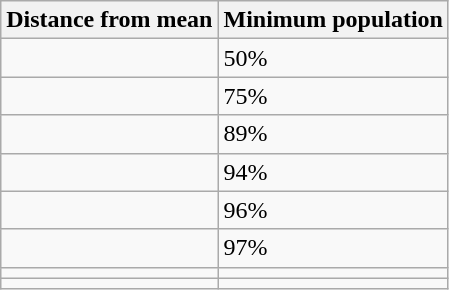<table class="wikitable">
<tr>
<th>Distance from mean</th>
<th>Minimum population</th>
</tr>
<tr>
<td></td>
<td>50%</td>
</tr>
<tr>
<td></td>
<td>75%</td>
</tr>
<tr>
<td></td>
<td>89%</td>
</tr>
<tr>
<td></td>
<td>94%</td>
</tr>
<tr>
<td></td>
<td>96%</td>
</tr>
<tr>
<td></td>
<td>97%</td>
</tr>
<tr>
<td></td>
<td></td>
</tr>
<tr>
<td></td>
<td></td>
</tr>
</table>
